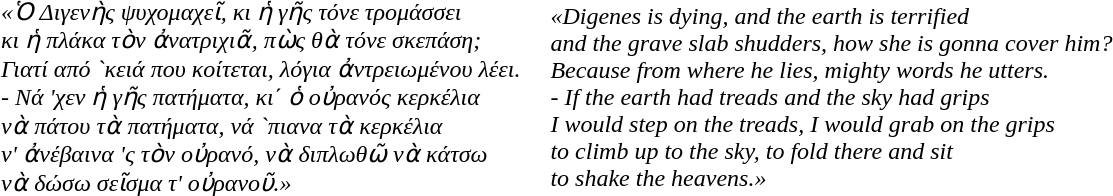<table colspan="2" border="0" cellspacing="4" cellpadding="10" style="border-collapse: collapse;">
<tr style="border: none;">
<td><span><em>«Ὁ Διγενὴς ψυχομαχεῖ, κι ἡ γῆς τόνε τρομάσσει<br>κι ἡ πλάκα τὸν ἀνατριχιᾶ, πὼς θὰ τόνε σκεπάση;<br>Γιατί από `κειά που κοίτεται, λόγια ἀντρειωμένου λέει.<br>- Νά 'χεν ἡ γῆς πατήματα, κι΄ ὁ οὐρανός κερκέλια<br>νὰ πάτου τὰ πατήματα, νά `πιανα τὰ κερκέλια<br>ν' ἀνέβαινα 'ς τὸν οὐρανό, νὰ διπλωθῶ νὰ κάτσω<br>νὰ δώσω σεῖσμα τ' οὐρανοῦ.»</em></span></td>
<td><span><em>«Digenes is dying, and the earth is terrified<br>and the grave slab shudders, how she is gonna cover him?<br>Because from where he lies, mighty words he utters.<br>- If the earth had treads and the sky had grips<br>I would step on the treads, I would grab on the grips<br>to climb up to the sky, to fold there and sit<br>to shake the heavens.»</em></span></td>
</tr>
</table>
